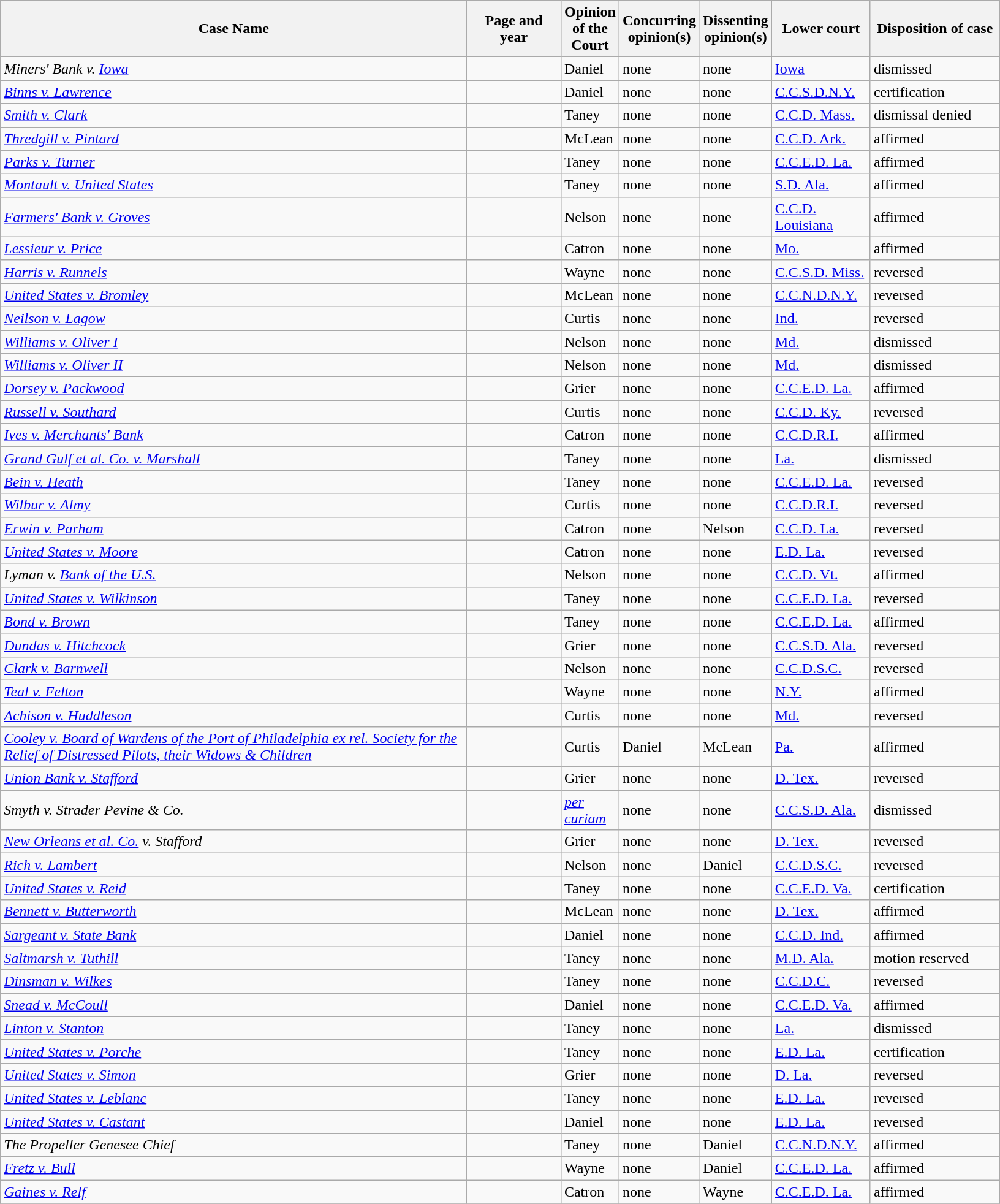<table class="wikitable sortable">
<tr>
<th scope="col" style="width: 500px;">Case Name</th>
<th scope="col" style="width: 95px;">Page and year</th>
<th scope="col" style="width: 10px;">Opinion of the Court</th>
<th scope="col" style="width: 10px;">Concurring opinion(s)</th>
<th scope="col" style="width: 10px;">Dissenting opinion(s)</th>
<th scope="col" style="width: 100px;">Lower court</th>
<th scope="col" style="width: 133px;">Disposition of case</th>
</tr>
<tr>
<td><em>Miners' Bank v. <a href='#'>Iowa</a></em></td>
<td align="right"></td>
<td>Daniel</td>
<td>none</td>
<td>none</td>
<td><a href='#'>Iowa</a></td>
<td>dismissed</td>
</tr>
<tr>
<td><em><a href='#'>Binns v. Lawrence</a></em></td>
<td align="right"></td>
<td>Daniel</td>
<td>none</td>
<td>none</td>
<td><a href='#'>C.C.S.D.N.Y.</a></td>
<td>certification</td>
</tr>
<tr>
<td><em><a href='#'>Smith v. Clark</a></em></td>
<td align="right"></td>
<td>Taney</td>
<td>none</td>
<td>none</td>
<td><a href='#'>C.C.D. Mass.</a></td>
<td>dismissal denied</td>
</tr>
<tr>
<td><em><a href='#'>Thredgill v. Pintard</a></em></td>
<td align="right"></td>
<td>McLean</td>
<td>none</td>
<td>none</td>
<td><a href='#'>C.C.D. Ark.</a></td>
<td>affirmed</td>
</tr>
<tr>
<td><em><a href='#'>Parks v. Turner</a></em></td>
<td align="right"></td>
<td>Taney</td>
<td>none</td>
<td>none</td>
<td><a href='#'>C.C.E.D. La.</a></td>
<td>affirmed</td>
</tr>
<tr>
<td><em><a href='#'>Montault v. United States</a></em></td>
<td align="right"></td>
<td>Taney</td>
<td>none</td>
<td>none</td>
<td><a href='#'>S.D. Ala.</a></td>
<td>affirmed</td>
</tr>
<tr>
<td><em><a href='#'>Farmers' Bank v. Groves</a></em></td>
<td align="right"></td>
<td>Nelson</td>
<td>none</td>
<td>none</td>
<td><a href='#'>C.C.D. Louisiana</a></td>
<td>affirmed</td>
</tr>
<tr>
<td><em><a href='#'>Lessieur v. Price</a></em></td>
<td align="right"></td>
<td>Catron</td>
<td>none</td>
<td>none</td>
<td><a href='#'>Mo.</a></td>
<td>affirmed</td>
</tr>
<tr>
<td><em><a href='#'>Harris v. Runnels</a></em></td>
<td align="right"></td>
<td>Wayne</td>
<td>none</td>
<td>none</td>
<td><a href='#'>C.C.S.D. Miss.</a></td>
<td>reversed</td>
</tr>
<tr>
<td><em><a href='#'>United States v. Bromley</a></em></td>
<td align="right"></td>
<td>McLean</td>
<td>none</td>
<td>none</td>
<td><a href='#'>C.C.N.D.N.Y.</a></td>
<td>reversed</td>
</tr>
<tr>
<td><em><a href='#'>Neilson v. Lagow</a></em></td>
<td align="right"></td>
<td>Curtis</td>
<td>none</td>
<td>none</td>
<td><a href='#'>Ind.</a></td>
<td>reversed</td>
</tr>
<tr>
<td><em><a href='#'>Williams v. Oliver I</a></em></td>
<td align="right"></td>
<td>Nelson</td>
<td>none</td>
<td>none</td>
<td><a href='#'>Md.</a></td>
<td>dismissed</td>
</tr>
<tr>
<td><em><a href='#'>Williams v. Oliver II</a></em></td>
<td align="right"></td>
<td>Nelson</td>
<td>none</td>
<td>none</td>
<td><a href='#'>Md.</a></td>
<td>dismissed</td>
</tr>
<tr>
<td><em><a href='#'>Dorsey v. Packwood</a></em></td>
<td align="right"></td>
<td>Grier</td>
<td>none</td>
<td>none</td>
<td><a href='#'>C.C.E.D. La.</a></td>
<td>affirmed</td>
</tr>
<tr>
<td><em><a href='#'>Russell v. Southard</a></em></td>
<td align="right"></td>
<td>Curtis</td>
<td>none</td>
<td>none</td>
<td><a href='#'>C.C.D. Ky.</a></td>
<td>reversed</td>
</tr>
<tr>
<td><em><a href='#'>Ives v. Merchants' Bank</a></em></td>
<td align="right"></td>
<td>Catron</td>
<td>none</td>
<td>none</td>
<td><a href='#'>C.C.D.R.I.</a></td>
<td>affirmed</td>
</tr>
<tr>
<td><em><a href='#'>Grand Gulf et al. Co. v. Marshall</a></em></td>
<td align="right"></td>
<td>Taney</td>
<td>none</td>
<td>none</td>
<td><a href='#'>La.</a></td>
<td>dismissed</td>
</tr>
<tr>
<td><em><a href='#'>Bein v. Heath</a></em></td>
<td align="right"></td>
<td>Taney</td>
<td>none</td>
<td>none</td>
<td><a href='#'>C.C.E.D. La.</a></td>
<td>reversed</td>
</tr>
<tr>
<td><em><a href='#'>Wilbur v. Almy</a></em></td>
<td align="right"></td>
<td>Curtis</td>
<td>none</td>
<td>none</td>
<td><a href='#'>C.C.D.R.I.</a></td>
<td>reversed</td>
</tr>
<tr>
<td><em><a href='#'>Erwin v. Parham</a></em></td>
<td align="right"></td>
<td>Catron</td>
<td>none</td>
<td>Nelson</td>
<td><a href='#'>C.C.D. La.</a></td>
<td>reversed</td>
</tr>
<tr>
<td><em><a href='#'>United States v. Moore</a></em></td>
<td align="right"></td>
<td>Catron</td>
<td>none</td>
<td>none</td>
<td><a href='#'>E.D. La.</a></td>
<td>reversed</td>
</tr>
<tr>
<td><em>Lyman v. <a href='#'>Bank of the U.S.</a></em></td>
<td align="right"></td>
<td>Nelson</td>
<td>none</td>
<td>none</td>
<td><a href='#'>C.C.D. Vt.</a></td>
<td>affirmed</td>
</tr>
<tr>
<td><em><a href='#'>United States v. Wilkinson</a></em></td>
<td align="right"></td>
<td>Taney</td>
<td>none</td>
<td>none</td>
<td><a href='#'>C.C.E.D. La.</a></td>
<td>reversed</td>
</tr>
<tr>
<td><em><a href='#'>Bond v. Brown</a></em></td>
<td align="right"></td>
<td>Taney</td>
<td>none</td>
<td>none</td>
<td><a href='#'>C.C.E.D. La.</a></td>
<td>affirmed</td>
</tr>
<tr>
<td><em><a href='#'>Dundas v. Hitchcock</a></em></td>
<td align="right"></td>
<td>Grier</td>
<td>none</td>
<td>none</td>
<td><a href='#'>C.C.S.D. Ala.</a></td>
<td>reversed</td>
</tr>
<tr>
<td><em><a href='#'>Clark v. Barnwell</a></em></td>
<td align="right"></td>
<td>Nelson</td>
<td>none</td>
<td>none</td>
<td><a href='#'>C.C.D.S.C.</a></td>
<td>reversed</td>
</tr>
<tr>
<td><em><a href='#'>Teal v. Felton</a></em></td>
<td align="right"></td>
<td>Wayne</td>
<td>none</td>
<td>none</td>
<td><a href='#'>N.Y.</a></td>
<td>affirmed</td>
</tr>
<tr>
<td><em><a href='#'>Achison v. Huddleson</a></em></td>
<td align="right"></td>
<td>Curtis</td>
<td>none</td>
<td>none</td>
<td><a href='#'>Md.</a></td>
<td>reversed</td>
</tr>
<tr>
<td><em><a href='#'>Cooley v. Board of Wardens of the Port of Philadelphia ex rel. Society for the Relief of Distressed Pilots, their Widows & Children</a></em></td>
<td align="right"></td>
<td>Curtis</td>
<td>Daniel</td>
<td>McLean</td>
<td><a href='#'>Pa.</a></td>
<td>affirmed</td>
</tr>
<tr>
<td><em><a href='#'>Union Bank v. Stafford </a></em></td>
<td align="right"></td>
<td>Grier</td>
<td>none</td>
<td>none</td>
<td><a href='#'>D. Tex.</a></td>
<td>reversed</td>
</tr>
<tr>
<td><em>Smyth v. Strader Pevine & Co.</em></td>
<td align="right"></td>
<td><em><a href='#'>per curiam</a></em></td>
<td>none</td>
<td>none</td>
<td><a href='#'>C.C.S.D. Ala.</a></td>
<td>dismissed</td>
</tr>
<tr>
<td><em><a href='#'>New Orleans et al. Co.</a> v. Stafford</em></td>
<td align="right"></td>
<td>Grier</td>
<td>none</td>
<td>none</td>
<td><a href='#'>D. Tex.</a></td>
<td>reversed</td>
</tr>
<tr>
<td><em><a href='#'>Rich v. Lambert</a></em></td>
<td align="right"></td>
<td>Nelson</td>
<td>none</td>
<td>Daniel</td>
<td><a href='#'>C.C.D.S.C.</a></td>
<td>reversed</td>
</tr>
<tr>
<td><em><a href='#'>United States v. Reid</a></em></td>
<td align="right"></td>
<td>Taney</td>
<td>none</td>
<td>none</td>
<td><a href='#'>C.C.E.D. Va.</a></td>
<td>certification</td>
</tr>
<tr>
<td><em><a href='#'>Bennett v. Butterworth</a></em></td>
<td align="right"></td>
<td>McLean</td>
<td>none</td>
<td>none</td>
<td><a href='#'>D. Tex.</a></td>
<td>affirmed</td>
</tr>
<tr>
<td><em><a href='#'>Sargeant v. State Bank</a></em></td>
<td align="right"></td>
<td>Daniel</td>
<td>none</td>
<td>none</td>
<td><a href='#'>C.C.D. Ind.</a></td>
<td>affirmed</td>
</tr>
<tr>
<td><em><a href='#'>Saltmarsh v. Tuthill</a></em></td>
<td align="right"></td>
<td>Taney</td>
<td>none</td>
<td>none</td>
<td><a href='#'>M.D. Ala.</a></td>
<td>motion reserved</td>
</tr>
<tr>
<td><em><a href='#'>Dinsman v. Wilkes</a></em></td>
<td align="right"></td>
<td>Taney</td>
<td>none</td>
<td>none</td>
<td><a href='#'>C.C.D.C.</a></td>
<td>reversed</td>
</tr>
<tr>
<td><em><a href='#'>Snead v. McCoull</a></em></td>
<td align="right"></td>
<td>Daniel</td>
<td>none</td>
<td>none</td>
<td><a href='#'>C.C.E.D. Va.</a></td>
<td>affirmed</td>
</tr>
<tr>
<td><em><a href='#'>Linton v. Stanton</a></em></td>
<td align="right"></td>
<td>Taney</td>
<td>none</td>
<td>none</td>
<td><a href='#'>La.</a></td>
<td>dismissed</td>
</tr>
<tr>
<td><em><a href='#'>United States v. Porche</a></em></td>
<td align="right"></td>
<td>Taney</td>
<td>none</td>
<td>none</td>
<td><a href='#'>E.D. La.</a></td>
<td>certification</td>
</tr>
<tr>
<td><em><a href='#'>United States v. Simon</a></em></td>
<td align="right"></td>
<td>Grier</td>
<td>none</td>
<td>none</td>
<td><a href='#'>D. La.</a></td>
<td>reversed</td>
</tr>
<tr>
<td><em><a href='#'>United States v. Leblanc</a></em></td>
<td align="right"></td>
<td>Taney</td>
<td>none</td>
<td>none</td>
<td><a href='#'>E.D. La.</a></td>
<td>reversed</td>
</tr>
<tr>
<td><em><a href='#'>United States v. Castant</a></em></td>
<td align="right"></td>
<td>Daniel</td>
<td>none</td>
<td>none</td>
<td><a href='#'>E.D. La.</a></td>
<td>reversed</td>
</tr>
<tr>
<td><em>The Propeller Genesee Chief</em></td>
<td align="right"></td>
<td>Taney</td>
<td>none</td>
<td>Daniel</td>
<td><a href='#'>C.C.N.D.N.Y.</a></td>
<td>affirmed</td>
</tr>
<tr>
<td><em><a href='#'>Fretz v. Bull</a></em></td>
<td align="right"></td>
<td>Wayne</td>
<td>none</td>
<td>Daniel</td>
<td><a href='#'>C.C.E.D. La.</a></td>
<td>affirmed</td>
</tr>
<tr>
<td><em><a href='#'>Gaines v. Relf</a></em></td>
<td align="right"></td>
<td>Catron</td>
<td>none</td>
<td>Wayne</td>
<td><a href='#'>C.C.E.D. La.</a></td>
<td>affirmed</td>
</tr>
<tr>
</tr>
</table>
